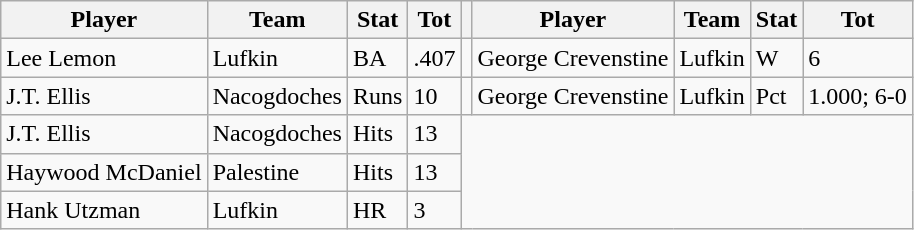<table class="wikitable">
<tr>
<th>Player</th>
<th>Team</th>
<th>Stat</th>
<th>Tot</th>
<th></th>
<th>Player</th>
<th>Team</th>
<th>Stat</th>
<th>Tot</th>
</tr>
<tr>
<td>Lee Lemon</td>
<td>Lufkin</td>
<td>BA</td>
<td>.407</td>
<td></td>
<td>George Crevenstine</td>
<td>Lufkin</td>
<td>W</td>
<td>6</td>
</tr>
<tr>
<td>J.T. Ellis</td>
<td>Nacogdoches</td>
<td>Runs</td>
<td>10</td>
<td></td>
<td>George Crevenstine</td>
<td>Lufkin</td>
<td>Pct</td>
<td>1.000; 6-0</td>
</tr>
<tr>
<td>J.T. Ellis</td>
<td>Nacogdoches</td>
<td>Hits</td>
<td>13</td>
</tr>
<tr>
<td>Haywood McDaniel</td>
<td>Palestine</td>
<td>Hits</td>
<td>13</td>
</tr>
<tr>
<td>Hank Utzman</td>
<td>Lufkin</td>
<td>HR</td>
<td>3</td>
</tr>
</table>
